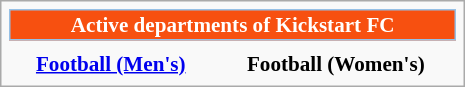<table class="infobox" style="font-size:88%; width:22em; text-align:center">
<tr>
<th colspan=2 style="font-size:100%; background-color:#F75010; color:#FFFFFF; border:1px solid #96C0E6; text-align:center;">Active departments of Kickstart FC</th>
</tr>
<tr>
<th></th>
<th></th>
</tr>
<tr>
<th><a href='#'>Football (Men's)</a></th>
<th>Football (Women's)</th>
</tr>
</table>
